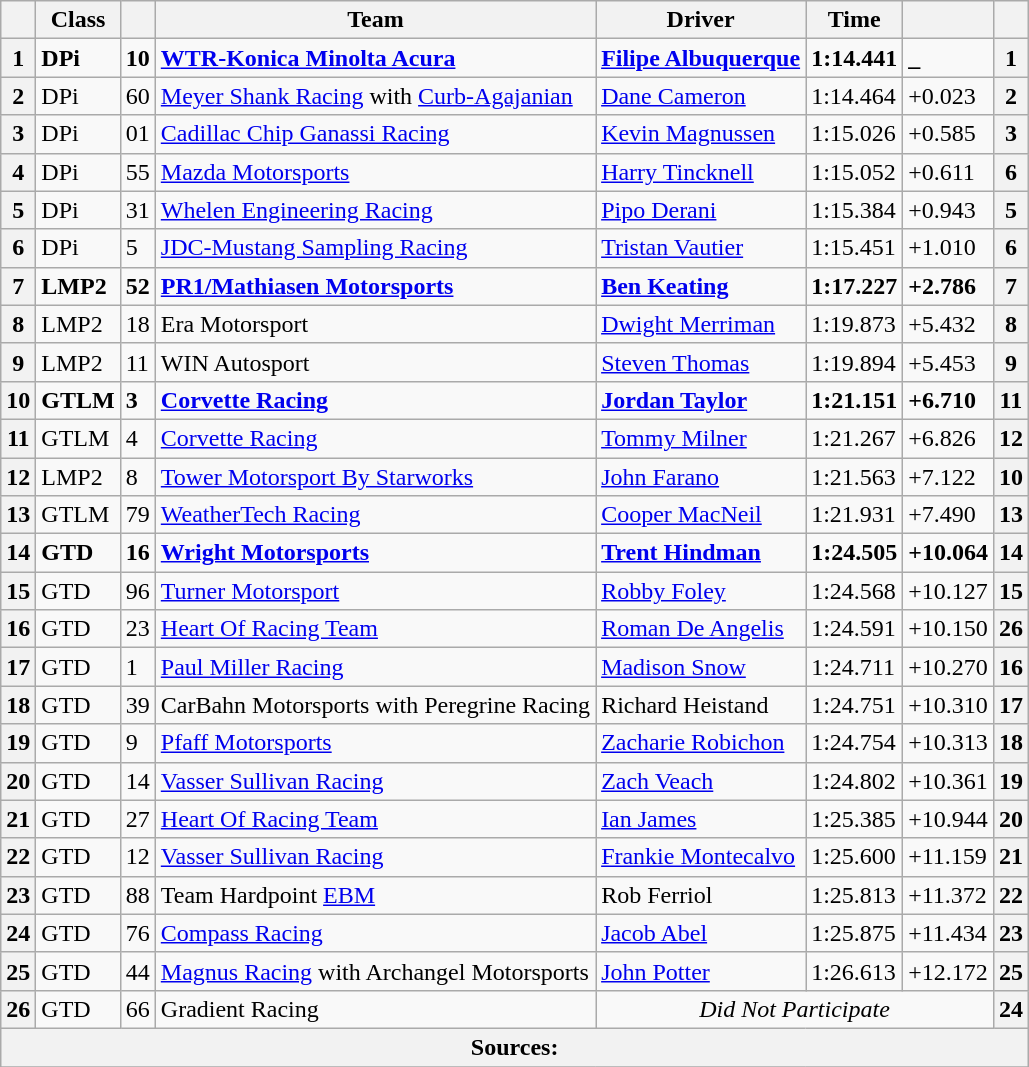<table class="wikitable">
<tr>
<th scope="col"></th>
<th scope="col">Class</th>
<th scope="col"></th>
<th scope="col">Team</th>
<th scope="col">Driver</th>
<th scope="col">Time</th>
<th scope="col"></th>
<th scope="col"></th>
</tr>
<tr style="font-weight:bold">
<th scope="row">1</th>
<td>DPi</td>
<td>10</td>
<td> <a href='#'>WTR-Konica Minolta Acura</a></td>
<td> <a href='#'>Filipe Albuquerque</a></td>
<td>1:14.441</td>
<td>_</td>
<th><strong>1</strong></th>
</tr>
<tr>
<th scope="row">2</th>
<td>DPi</td>
<td>60</td>
<td> <a href='#'>Meyer Shank Racing</a> with <a href='#'>Curb-Agajanian</a></td>
<td> <a href='#'>Dane Cameron</a></td>
<td>1:14.464</td>
<td>+0.023</td>
<th>2</th>
</tr>
<tr>
<th scope="row">3</th>
<td>DPi</td>
<td>01</td>
<td> <a href='#'>Cadillac Chip Ganassi Racing</a></td>
<td> <a href='#'>Kevin Magnussen</a></td>
<td>1:15.026</td>
<td>+0.585</td>
<th>3</th>
</tr>
<tr>
<th scope="row">4</th>
<td>DPi</td>
<td>55</td>
<td> <a href='#'>Mazda Motorsports</a></td>
<td> <a href='#'>Harry Tincknell</a></td>
<td>1:15.052</td>
<td>+0.611</td>
<th>6</th>
</tr>
<tr>
<th scope="row">5</th>
<td>DPi</td>
<td>31</td>
<td> <a href='#'>Whelen Engineering Racing</a></td>
<td> <a href='#'>Pipo Derani</a></td>
<td>1:15.384</td>
<td>+0.943</td>
<th>5</th>
</tr>
<tr>
<th scope="row">6</th>
<td>DPi</td>
<td>5</td>
<td> <a href='#'>JDC-Mustang Sampling Racing</a></td>
<td> <a href='#'>Tristan Vautier</a></td>
<td>1:15.451</td>
<td>+1.010</td>
<th>6</th>
</tr>
<tr style="font-weight:bold">
<th scope="row">7</th>
<td>LMP2</td>
<td>52</td>
<td> <a href='#'>PR1/Mathiasen Motorsports</a></td>
<td> <a href='#'>Ben Keating</a></td>
<td>1:17.227</td>
<td>+2.786</td>
<th><strong>7</strong></th>
</tr>
<tr>
<th scope="row">8</th>
<td>LMP2</td>
<td>18</td>
<td> Era Motorsport</td>
<td> <a href='#'>Dwight Merriman</a></td>
<td>1:19.873</td>
<td>+5.432</td>
<th>8</th>
</tr>
<tr>
<th scope="row">9</th>
<td>LMP2</td>
<td>11</td>
<td> WIN Autosport</td>
<td> <a href='#'>Steven Thomas</a></td>
<td>1:19.894</td>
<td>+5.453</td>
<th>9</th>
</tr>
<tr style="font-weight:bold">
<th scope="row">10</th>
<td>GTLM</td>
<td>3</td>
<td> <a href='#'>Corvette Racing</a></td>
<td> <a href='#'>Jordan Taylor</a></td>
<td>1:21.151</td>
<td>+6.710</td>
<th><strong>11</strong></th>
</tr>
<tr>
<th scope="row">11</th>
<td>GTLM</td>
<td>4</td>
<td> <a href='#'>Corvette Racing</a></td>
<td> <a href='#'>Tommy Milner</a></td>
<td>1:21.267</td>
<td>+6.826</td>
<th>12</th>
</tr>
<tr>
<th scope="row">12</th>
<td>LMP2</td>
<td>8</td>
<td> <a href='#'>Tower Motorsport By Starworks</a></td>
<td> <a href='#'>John Farano</a></td>
<td>1:21.563</td>
<td>+7.122</td>
<th>10</th>
</tr>
<tr>
<th scope="row">13</th>
<td>GTLM</td>
<td>79</td>
<td> <a href='#'>WeatherTech Racing</a></td>
<td> <a href='#'>Cooper MacNeil</a></td>
<td>1:21.931</td>
<td>+7.490</td>
<th><strong>13</strong></th>
</tr>
<tr style="font-weight:bold">
<th scope="row">14</th>
<td>GTD</td>
<td>16</td>
<td> <a href='#'>Wright Motorsports</a></td>
<td> <a href='#'>Trent Hindman</a></td>
<td>1:24.505</td>
<td>+10.064</td>
<th>14</th>
</tr>
<tr>
<th scope="row">15</th>
<td>GTD</td>
<td>96</td>
<td> <a href='#'>Turner Motorsport</a></td>
<td> <a href='#'>Robby Foley</a></td>
<td>1:24.568</td>
<td>+10.127</td>
<th>15</th>
</tr>
<tr>
<th scope="row">16</th>
<td>GTD</td>
<td>23</td>
<td> <a href='#'>Heart Of Racing Team</a></td>
<td> <a href='#'>Roman De Angelis</a></td>
<td>1:24.591</td>
<td>+10.150</td>
<th>26</th>
</tr>
<tr>
<th scope="row">17</th>
<td>GTD</td>
<td>1</td>
<td> <a href='#'>Paul Miller Racing</a></td>
<td> <a href='#'>Madison Snow</a></td>
<td>1:24.711</td>
<td>+10.270</td>
<th>16</th>
</tr>
<tr>
<th scope="row">18</th>
<td>GTD</td>
<td>39</td>
<td> CarBahn Motorsports with Peregrine Racing</td>
<td> Richard Heistand</td>
<td>1:24.751</td>
<td>+10.310</td>
<th>17</th>
</tr>
<tr>
<th scope="row">19</th>
<td>GTD</td>
<td>9</td>
<td> <a href='#'>Pfaff Motorsports</a></td>
<td> <a href='#'>Zacharie Robichon</a></td>
<td>1:24.754</td>
<td>+10.313</td>
<th>18</th>
</tr>
<tr>
<th scope="row">20</th>
<td>GTD</td>
<td>14</td>
<td> <a href='#'>Vasser Sullivan Racing</a></td>
<td> <a href='#'>Zach Veach</a></td>
<td>1:24.802</td>
<td>+10.361</td>
<th>19</th>
</tr>
<tr>
<th scope="row">21</th>
<td>GTD</td>
<td>27</td>
<td> <a href='#'>Heart Of Racing Team</a></td>
<td> <a href='#'>Ian James</a></td>
<td>1:25.385</td>
<td>+10.944</td>
<th>20</th>
</tr>
<tr>
<th scope="row">22</th>
<td>GTD</td>
<td>12</td>
<td> <a href='#'>Vasser Sullivan Racing</a></td>
<td> <a href='#'>Frankie Montecalvo</a></td>
<td>1:25.600</td>
<td>+11.159</td>
<th>21</th>
</tr>
<tr>
<th scope="row">23</th>
<td>GTD</td>
<td>88</td>
<td> Team Hardpoint <a href='#'>EBM</a></td>
<td> Rob Ferriol</td>
<td>1:25.813</td>
<td>+11.372</td>
<th>22</th>
</tr>
<tr>
<th scope="row">24</th>
<td>GTD</td>
<td>76</td>
<td> <a href='#'>Compass Racing</a></td>
<td> <a href='#'>Jacob Abel</a></td>
<td>1:25.875</td>
<td>+11.434</td>
<th>23</th>
</tr>
<tr>
<th scope="row">25</th>
<td>GTD</td>
<td>44</td>
<td> <a href='#'>Magnus Racing</a> with Archangel Motorsports</td>
<td> <a href='#'>John Potter</a></td>
<td>1:26.613</td>
<td>+12.172</td>
<th>25</th>
</tr>
<tr>
<th scope="row">26</th>
<td>GTD</td>
<td>66</td>
<td> Gradient Racing</td>
<td colspan="3" align="center"><em>Did Not Participate</em></td>
<th>24</th>
</tr>
<tr>
<th colspan="8">Sources:</th>
</tr>
<tr>
</tr>
</table>
